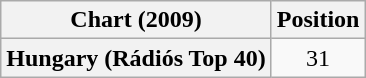<table class="wikitable plainrowheaders" style="text-align:center">
<tr>
<th scope="col">Chart (2009)</th>
<th scope="col">Position</th>
</tr>
<tr>
<th scope="row">Hungary (Rádiós Top 40)</th>
<td>31</td>
</tr>
</table>
